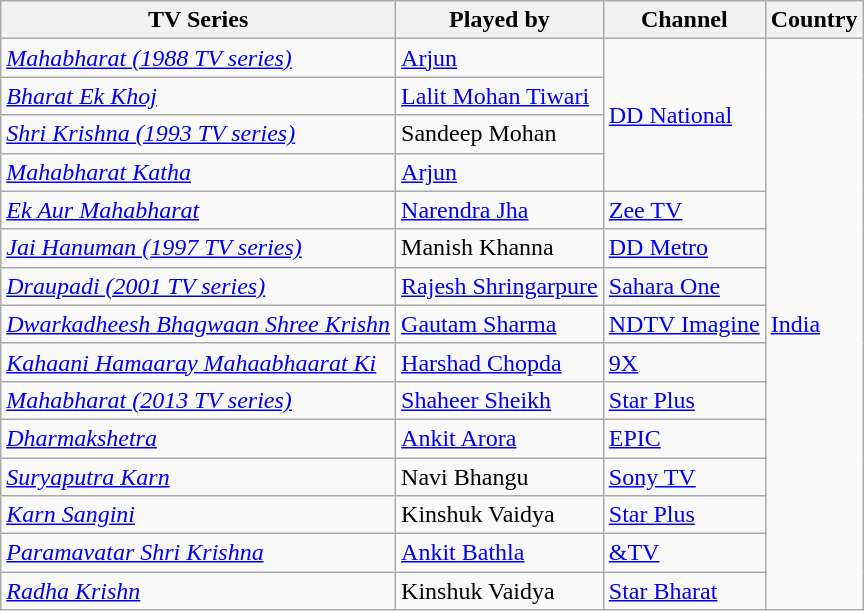<table class="wikitable sortable">
<tr>
<th>TV Series</th>
<th>Played by</th>
<th>Channel</th>
<th>Country</th>
</tr>
<tr>
<td><em><a href='#'>Mahabharat (1988 TV series)</a></em></td>
<td><a href='#'>Arjun</a></td>
<td rowspan="4"><a href='#'>DD National</a></td>
<td rowspan="15"><a href='#'>India</a></td>
</tr>
<tr>
<td><em><a href='#'>Bharat Ek Khoj</a></em></td>
<td><a href='#'>Lalit Mohan Tiwari</a></td>
</tr>
<tr>
<td><em><a href='#'>Shri Krishna (1993 TV series)</a></em></td>
<td>Sandeep Mohan</td>
</tr>
<tr>
<td><em><a href='#'>Mahabharat Katha</a></em></td>
<td><a href='#'>Arjun</a></td>
</tr>
<tr>
<td><em><a href='#'>Ek Aur Mahabharat</a></em></td>
<td><a href='#'>Narendra Jha</a></td>
<td><a href='#'>Zee TV</a></td>
</tr>
<tr>
<td><em><a href='#'>Jai Hanuman (1997 TV series)</a></em></td>
<td>Manish Khanna</td>
<td><a href='#'>DD Metro</a></td>
</tr>
<tr>
<td><em><a href='#'>Draupadi (2001 TV series)</a></em></td>
<td><a href='#'>Rajesh Shringarpure</a></td>
<td><a href='#'>Sahara One</a></td>
</tr>
<tr>
<td><em><a href='#'>Dwarkadheesh Bhagwaan Shree Krishn</a></em></td>
<td><a href='#'>Gautam Sharma</a></td>
<td><a href='#'>NDTV Imagine</a></td>
</tr>
<tr>
<td><em><a href='#'>Kahaani Hamaaray Mahaabhaarat Ki</a></em></td>
<td><a href='#'>Harshad Chopda</a></td>
<td><a href='#'>9X</a></td>
</tr>
<tr>
<td><em><a href='#'>Mahabharat (2013 TV series)</a></em></td>
<td><a href='#'>Shaheer Sheikh</a></td>
<td><a href='#'>Star Plus</a></td>
</tr>
<tr>
<td><em><a href='#'>Dharmakshetra</a></em></td>
<td><a href='#'>Ankit Arora</a></td>
<td><a href='#'>EPIC</a></td>
</tr>
<tr>
<td><em><a href='#'>Suryaputra Karn</a></em></td>
<td>Navi Bhangu</td>
<td><a href='#'>Sony TV</a></td>
</tr>
<tr>
<td><em><a href='#'>Karn Sangini</a></em></td>
<td>Kinshuk Vaidya</td>
<td><a href='#'>Star Plus</a></td>
</tr>
<tr>
<td><em><a href='#'>Paramavatar Shri Krishna</a></em></td>
<td><a href='#'>Ankit Bathla</a></td>
<td><a href='#'>&TV</a></td>
</tr>
<tr>
<td><em><a href='#'>Radha Krishn</a></em></td>
<td>Kinshuk Vaidya</td>
<td><a href='#'>Star Bharat</a></td>
</tr>
</table>
